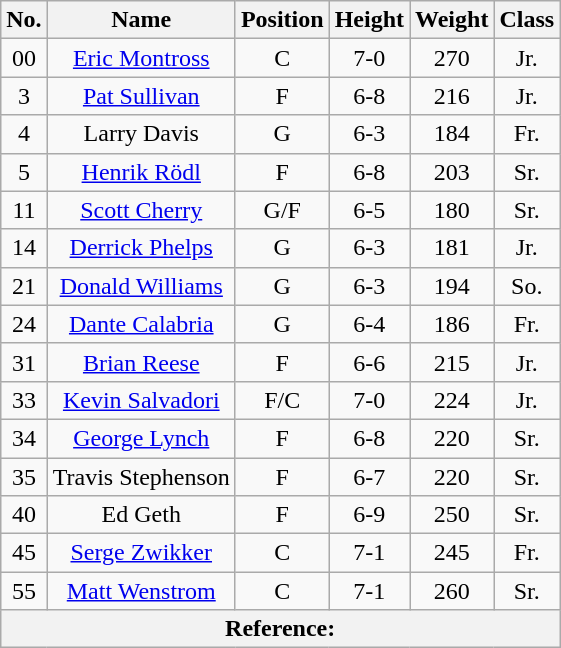<table class="wikitable">
<tr>
<th>No.</th>
<th>Name</th>
<th>Position</th>
<th>Height</th>
<th>Weight</th>
<th>Class</th>
</tr>
<tr>
<td style="text-align:center;">00</td>
<td style="text-align:center;"><a href='#'>Eric Montross</a></td>
<td style="text-align:center;">C</td>
<td style="text-align:center;">7-0</td>
<td style="text-align:center;">270</td>
<td style="text-align:center;">Jr.</td>
</tr>
<tr>
<td style="text-align:center;">3</td>
<td style="text-align:center;"><a href='#'>Pat Sullivan</a></td>
<td style="text-align:center;">F</td>
<td style="text-align:center;">6-8</td>
<td style="text-align:center;">216</td>
<td style="text-align:center;">Jr.</td>
</tr>
<tr>
<td style="text-align:center;">4</td>
<td style="text-align:center;">Larry Davis</td>
<td style="text-align:center;">G</td>
<td style="text-align:center;">6-3</td>
<td style="text-align:center;">184</td>
<td style="text-align:center;">Fr.</td>
</tr>
<tr>
<td style="text-align:center;">5</td>
<td style="text-align:center;"><a href='#'>Henrik Rödl</a></td>
<td style="text-align:center;">F</td>
<td style="text-align:center;">6-8</td>
<td style="text-align:center;">203</td>
<td style="text-align:center;">Sr.</td>
</tr>
<tr>
<td style="text-align:center;">11</td>
<td style="text-align:center;"><a href='#'>Scott Cherry</a></td>
<td style="text-align:center;">G/F</td>
<td style="text-align:center;">6-5</td>
<td style="text-align:center;">180</td>
<td style="text-align:center;">Sr.</td>
</tr>
<tr>
<td style="text-align:center;">14</td>
<td style="text-align:center;"><a href='#'>Derrick Phelps</a></td>
<td style="text-align:center;">G</td>
<td style="text-align:center;">6-3</td>
<td style="text-align:center;">181</td>
<td style="text-align:center;">Jr.</td>
</tr>
<tr>
<td style="text-align:center;">21</td>
<td style="text-align:center;"><a href='#'>Donald Williams</a></td>
<td style="text-align:center;">G</td>
<td style="text-align:center;">6-3</td>
<td style="text-align:center;">194</td>
<td style="text-align:center;">So.</td>
</tr>
<tr>
<td style="text-align:center;">24</td>
<td style="text-align:center;"><a href='#'>Dante Calabria</a></td>
<td style="text-align:center;">G</td>
<td style="text-align:center;">6-4</td>
<td style="text-align:center;">186</td>
<td style="text-align:center;">Fr.</td>
</tr>
<tr>
<td style="text-align:center;">31</td>
<td style="text-align:center;"><a href='#'>Brian Reese</a></td>
<td style="text-align:center;">F</td>
<td style="text-align:center;">6-6</td>
<td style="text-align:center;">215</td>
<td style="text-align:center;">Jr.</td>
</tr>
<tr>
<td style="text-align:center;">33</td>
<td style="text-align:center;"><a href='#'>Kevin Salvadori</a></td>
<td style="text-align:center;">F/C</td>
<td style="text-align:center;">7-0</td>
<td style="text-align:center;">224</td>
<td style="text-align:center;">Jr.</td>
</tr>
<tr>
<td style="text-align:center;">34</td>
<td style="text-align:center;"><a href='#'>George Lynch</a></td>
<td style="text-align:center;">F</td>
<td style="text-align:center;">6-8</td>
<td style="text-align:center;">220</td>
<td style="text-align:center;">Sr.</td>
</tr>
<tr>
<td style="text-align:center;">35</td>
<td style="text-align:center;">Travis Stephenson</td>
<td style="text-align:center;">F</td>
<td style="text-align:center;">6-7</td>
<td style="text-align:center;">220</td>
<td style="text-align:center;">Sr.</td>
</tr>
<tr>
<td style="text-align:center;">40</td>
<td style="text-align:center;">Ed Geth</td>
<td style="text-align:center;">F</td>
<td style="text-align:center;">6-9</td>
<td style="text-align:center;">250</td>
<td style="text-align:center;">Sr.</td>
</tr>
<tr>
<td style="text-align:center;">45</td>
<td style="text-align:center;"><a href='#'>Serge Zwikker</a></td>
<td style="text-align:center;">C</td>
<td style="text-align:center;">7-1</td>
<td style="text-align:center;">245</td>
<td style="text-align:center;">Fr.</td>
</tr>
<tr>
<td style="text-align:center;">55</td>
<td style="text-align:center;"><a href='#'>Matt Wenstrom</a></td>
<td style="text-align:center;">C</td>
<td style="text-align:center;">7-1</td>
<td style="text-align:center;">260</td>
<td style="text-align:center;">Sr.</td>
</tr>
<tr>
<th style="text-align:center;" colspan="6">Reference:</th>
</tr>
</table>
